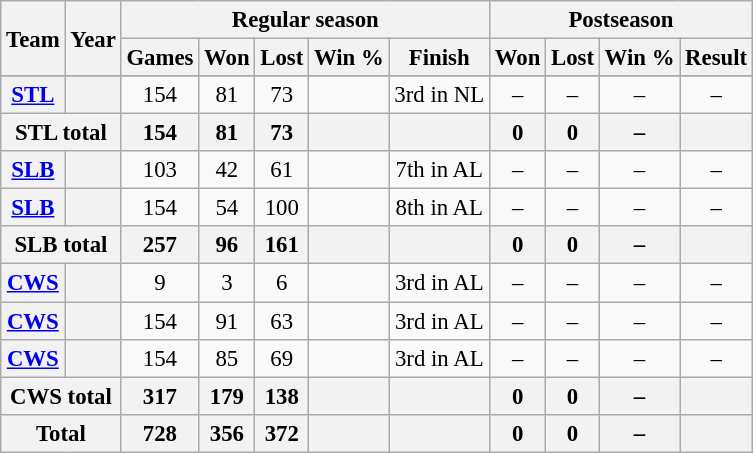<table class="wikitable" style="font-size: 95%; text-align:center;">
<tr>
<th rowspan="2">Team</th>
<th rowspan="2">Year</th>
<th colspan="5">Regular season</th>
<th colspan="4">Postseason</th>
</tr>
<tr>
<th>Games</th>
<th>Won</th>
<th>Lost</th>
<th>Win %</th>
<th>Finish</th>
<th>Won</th>
<th>Lost</th>
<th>Win %</th>
<th>Result</th>
</tr>
<tr>
</tr>
<tr>
<th><a href='#'>STL</a></th>
<th></th>
<td>154</td>
<td>81</td>
<td>73</td>
<td></td>
<td>3rd in NL</td>
<td>–</td>
<td>–</td>
<td>–</td>
<td>–</td>
</tr>
<tr>
<th colspan="2">STL total</th>
<th>154</th>
<th>81</th>
<th>73</th>
<th></th>
<th></th>
<th>0</th>
<th>0</th>
<th>–</th>
<th></th>
</tr>
<tr>
<th><a href='#'>SLB</a></th>
<th></th>
<td>103</td>
<td>42</td>
<td>61</td>
<td></td>
<td>7th in AL</td>
<td>–</td>
<td>–</td>
<td>–</td>
<td>–</td>
</tr>
<tr>
<th><a href='#'>SLB</a></th>
<th></th>
<td>154</td>
<td>54</td>
<td>100</td>
<td></td>
<td>8th in AL</td>
<td>–</td>
<td>–</td>
<td>–</td>
<td>–</td>
</tr>
<tr>
<th colspan="2">SLB total</th>
<th>257</th>
<th>96</th>
<th>161</th>
<th></th>
<th></th>
<th>0</th>
<th>0</th>
<th>–</th>
<th></th>
</tr>
<tr>
<th><a href='#'>CWS</a></th>
<th></th>
<td>9</td>
<td>3</td>
<td>6</td>
<td></td>
<td>3rd in AL</td>
<td>–</td>
<td>–</td>
<td>–</td>
<td>–</td>
</tr>
<tr>
<th><a href='#'>CWS</a></th>
<th></th>
<td>154</td>
<td>91</td>
<td>63</td>
<td></td>
<td>3rd in AL</td>
<td>–</td>
<td>–</td>
<td>–</td>
<td>–</td>
</tr>
<tr>
<th><a href='#'>CWS</a></th>
<th></th>
<td>154</td>
<td>85</td>
<td>69</td>
<td></td>
<td>3rd in AL</td>
<td>–</td>
<td>–</td>
<td>–</td>
<td>–</td>
</tr>
<tr>
<th colspan="2">CWS total</th>
<th>317</th>
<th>179</th>
<th>138</th>
<th></th>
<th></th>
<th>0</th>
<th>0</th>
<th>–</th>
<th></th>
</tr>
<tr>
<th colspan="2">Total</th>
<th>728</th>
<th>356</th>
<th>372</th>
<th></th>
<th></th>
<th>0</th>
<th>0</th>
<th>–</th>
<th></th>
</tr>
</table>
